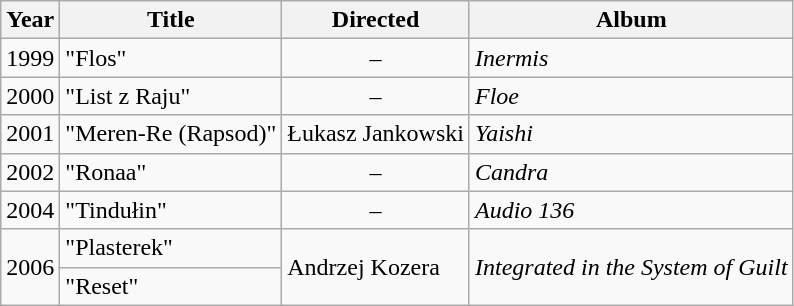<table class="wikitable">
<tr>
<th>Year</th>
<th>Title</th>
<th>Directed</th>
<th>Album</th>
</tr>
<tr>
<td>1999</td>
<td>"Flos"</td>
<td style="text-align:center;">–</td>
<td><em>Inermis</em></td>
</tr>
<tr>
<td>2000</td>
<td>"List z Raju"</td>
<td style="text-align:center;">–</td>
<td><em>Floe</em></td>
</tr>
<tr>
<td>2001</td>
<td>"Meren-Re (Rapsod)"</td>
<td>Łukasz Jankowski</td>
<td><em>Yaishi</em></td>
</tr>
<tr>
<td>2002</td>
<td>"Ronaa"</td>
<td style="text-align:center;">–</td>
<td><em>Candra</em></td>
</tr>
<tr>
<td>2004</td>
<td>"Tindułin"</td>
<td style="text-align:center;">–</td>
<td><em>Audio 136</em></td>
</tr>
<tr>
<td rowspan=2>2006</td>
<td>"Plasterek"</td>
<td rowspan=2>Andrzej Kozera</td>
<td rowspan=2><em>Integrated in the System of Guilt</em></td>
</tr>
<tr>
<td>"Reset"</td>
</tr>
</table>
